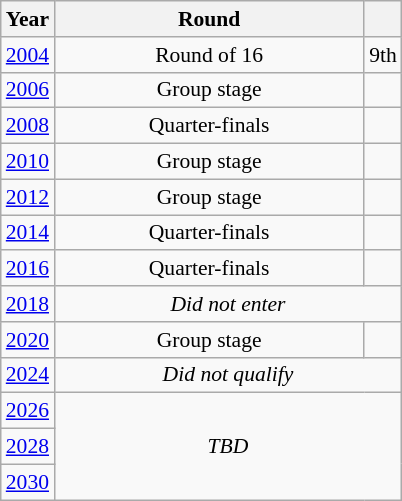<table class="wikitable" style="text-align: center; font-size:90%">
<tr>
<th>Year</th>
<th style="width:200px">Round</th>
<th></th>
</tr>
<tr>
<td><a href='#'>2004</a></td>
<td>Round of 16</td>
<td>9th</td>
</tr>
<tr>
<td><a href='#'>2006</a></td>
<td>Group stage</td>
<td></td>
</tr>
<tr>
<td><a href='#'>2008</a></td>
<td>Quarter-finals</td>
<td></td>
</tr>
<tr>
<td><a href='#'>2010</a></td>
<td>Group stage</td>
<td></td>
</tr>
<tr>
<td><a href='#'>2012</a></td>
<td>Group stage</td>
<td></td>
</tr>
<tr>
<td><a href='#'>2014</a></td>
<td>Quarter-finals</td>
<td></td>
</tr>
<tr>
<td><a href='#'>2016</a></td>
<td>Quarter-finals</td>
<td></td>
</tr>
<tr>
<td><a href='#'>2018</a></td>
<td colspan="2"><em>Did not enter</em></td>
</tr>
<tr>
<td><a href='#'>2020</a></td>
<td>Group stage</td>
<td></td>
</tr>
<tr>
<td><a href='#'>2024</a></td>
<td colspan="2"><em>Did not qualify</em></td>
</tr>
<tr>
<td><a href='#'>2026</a></td>
<td colspan="2" rowspan="3"><em>TBD</em></td>
</tr>
<tr>
<td><a href='#'>2028</a></td>
</tr>
<tr>
<td><a href='#'>2030</a></td>
</tr>
</table>
